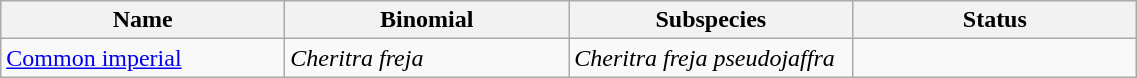<table width=60% class="wikitable">
<tr>
<th width=20%>Name</th>
<th width=20%>Binomial</th>
<th width=20%>Subspecies</th>
<th width=20%>Status</th>
</tr>
<tr>
<td><a href='#'>Common imperial</a><br>
</td>
<td><em>Cheritra freja</em></td>
<td><em>Cheritra freja pseudojaffra</em></td>
<td></td>
</tr>
</table>
